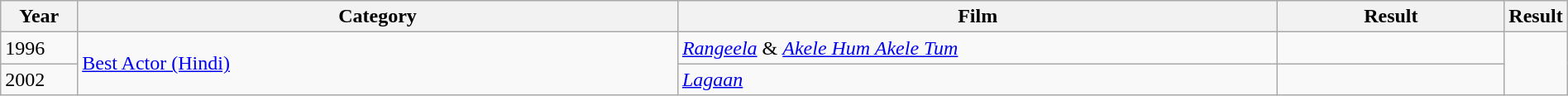<table class="wikitable" style="width:100%;">
<tr>
<th width="5%">Year</th>
<th style="width:40%;">Category</th>
<th style="width:40%;">Film</th>
<th style="width:15%;">Result</th>
<th style="width:15%;">Result</th>
</tr>
<tr>
<td>1996</td>
<td rowspan="2"><a href='#'>Best Actor (Hindi)</a></td>
<td><em><a href='#'>Rangeela</a></em> & <em><a href='#'>Akele Hum Akele Tum</a></em></td>
<td></td>
<td rowspan="2"></td>
</tr>
<tr>
<td>2002</td>
<td><em><a href='#'>Lagaan</a></em></td>
<td></td>
</tr>
</table>
